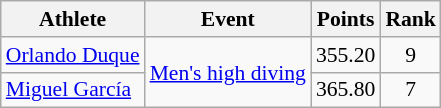<table class=wikitable style="font-size:90%;">
<tr>
<th>Athlete</th>
<th>Event</th>
<th>Points</th>
<th>Rank</th>
</tr>
<tr align=center>
<td align=left><a href='#'>Orlando Duque</a></td>
<td align=left rowspan=2><a href='#'>Men's high diving</a></td>
<td>355.20</td>
<td>9</td>
</tr>
<tr align=center>
<td align=left><a href='#'>Miguel García</a></td>
<td>365.80</td>
<td>7</td>
</tr>
</table>
